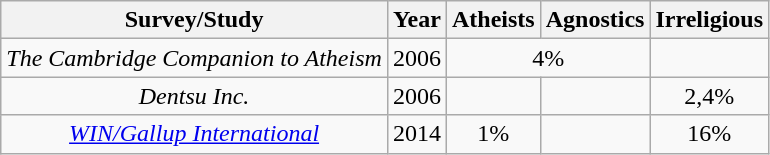<table class="wikitable">
<tr style="text-align:center">
<th>Survey/Study</th>
<th>Year</th>
<th>Atheists</th>
<th>Agnostics</th>
<th>Irreligious</th>
</tr>
<tr style="text-align:center">
<td><em>The Cambridge Companion to Atheism</em></td>
<td>2006</td>
<td colspan="2">4%</td>
<td></td>
</tr>
<tr style="text-align:center">
<td><em>Dentsu Inc.</em></td>
<td>2006</td>
<td></td>
<td></td>
<td>2,4%</td>
</tr>
<tr style="text-align:center">
<td><em><a href='#'>WIN/Gallup International</a></em></td>
<td>2014</td>
<td>1%</td>
<td></td>
<td>16%</td>
</tr>
</table>
